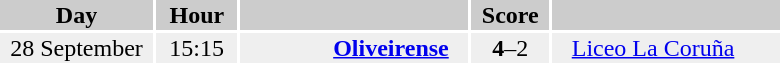<table border="0" style="border: 1px solid #999 style="font-size:90%; background-color:white">
<tr align="center" bgcolor="#cccccc">
<th width="100">  Day  </th>
<th width="30">  Hour  </th>
<th width="150"></th>
<th width="50">Score</th>
<th width="150"></th>
</tr>
<tr align="center" bgcolor="#efefef">
<td>28 September</td>
<td>15:15</td>
<td align="right"><strong><a href='#'>Oliveirense</a></strong>   </td>
<td><strong>4</strong>–2</td>
<td align="left">   <a href='#'>Liceo La Coruña</a></td>
</tr>
</table>
